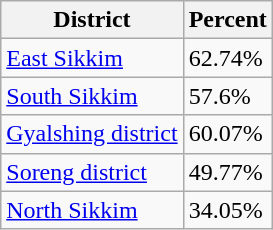<table class="wikitable sortable">
<tr>
<th>District</th>
<th>Percent</th>
</tr>
<tr>
<td><a href='#'>East Sikkim</a></td>
<td>62.74%</td>
</tr>
<tr>
<td><a href='#'>South Sikkim</a></td>
<td>57.6%</td>
</tr>
<tr>
<td><a href='#'>Gyalshing district</a></td>
<td>60.07%</td>
</tr>
<tr>
<td><a href='#'>Soreng district</a></td>
<td>49.77%</td>
</tr>
<tr>
<td><a href='#'>North Sikkim</a></td>
<td>34.05%</td>
</tr>
</table>
